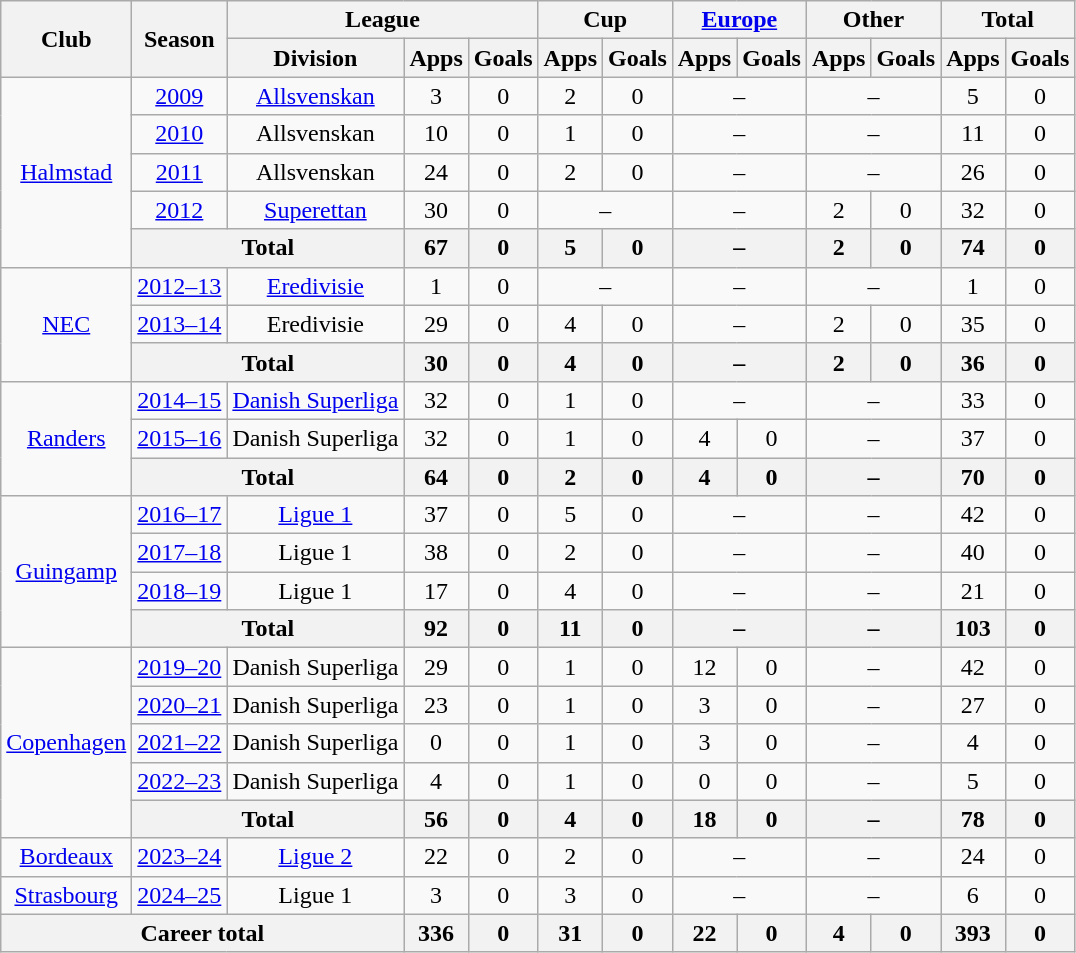<table class="wikitable" style="text-align:center">
<tr>
<th rowspan="2">Club</th>
<th rowspan="2">Season</th>
<th colspan="3">League</th>
<th colspan="2">Cup</th>
<th colspan="2"><a href='#'>Europe</a></th>
<th colspan="2">Other</th>
<th colspan="2">Total</th>
</tr>
<tr>
<th>Division</th>
<th>Apps</th>
<th>Goals</th>
<th>Apps</th>
<th>Goals</th>
<th>Apps</th>
<th>Goals</th>
<th>Apps</th>
<th>Goals</th>
<th>Apps</th>
<th>Goals</th>
</tr>
<tr>
<td rowspan="5"><a href='#'>Halmstad</a></td>
<td><a href='#'>2009</a></td>
<td><a href='#'>Allsvenskan</a></td>
<td>3</td>
<td>0</td>
<td>2</td>
<td>0</td>
<td colspan="2">–</td>
<td colspan="2">–</td>
<td>5</td>
<td>0</td>
</tr>
<tr>
<td><a href='#'>2010</a></td>
<td>Allsvenskan</td>
<td>10</td>
<td>0</td>
<td>1</td>
<td>0</td>
<td colspan="2">–</td>
<td colspan="2">–</td>
<td>11</td>
<td>0</td>
</tr>
<tr>
<td><a href='#'>2011</a></td>
<td>Allsvenskan</td>
<td>24</td>
<td>0</td>
<td>2</td>
<td>0</td>
<td colspan="2">–</td>
<td colspan="2">–</td>
<td>26</td>
<td>0</td>
</tr>
<tr>
<td><a href='#'>2012</a></td>
<td><a href='#'>Superettan</a></td>
<td>30</td>
<td>0</td>
<td colspan="2">–</td>
<td colspan="2">–</td>
<td>2</td>
<td>0</td>
<td>32</td>
<td>0</td>
</tr>
<tr>
<th colspan="2">Total</th>
<th>67</th>
<th>0</th>
<th>5</th>
<th>0</th>
<th colspan="2">–</th>
<th>2</th>
<th>0</th>
<th>74</th>
<th>0</th>
</tr>
<tr>
<td rowspan="3"><a href='#'>NEC</a></td>
<td><a href='#'>2012–13</a></td>
<td><a href='#'>Eredivisie</a></td>
<td>1</td>
<td>0</td>
<td colspan="2">–</td>
<td colspan="2">–</td>
<td colspan="2">–</td>
<td>1</td>
<td>0</td>
</tr>
<tr>
<td><a href='#'>2013–14</a></td>
<td>Eredivisie</td>
<td>29</td>
<td>0</td>
<td>4</td>
<td>0</td>
<td colspan="2">–</td>
<td>2</td>
<td>0</td>
<td>35</td>
<td>0</td>
</tr>
<tr>
<th colspan="2">Total</th>
<th>30</th>
<th>0</th>
<th>4</th>
<th>0</th>
<th colspan="2">–</th>
<th>2</th>
<th>0</th>
<th>36</th>
<th>0</th>
</tr>
<tr>
<td rowspan="3"><a href='#'>Randers</a></td>
<td><a href='#'>2014–15</a></td>
<td><a href='#'>Danish Superliga</a></td>
<td>32</td>
<td>0</td>
<td>1</td>
<td>0</td>
<td colspan="2">–</td>
<td colspan="2">–</td>
<td>33</td>
<td>0</td>
</tr>
<tr>
<td><a href='#'>2015–16</a></td>
<td>Danish Superliga</td>
<td>32</td>
<td>0</td>
<td>1</td>
<td>0</td>
<td>4</td>
<td>0</td>
<td colspan="2">–</td>
<td>37</td>
<td>0</td>
</tr>
<tr>
<th colspan="2">Total</th>
<th>64</th>
<th>0</th>
<th>2</th>
<th>0</th>
<th>4</th>
<th>0</th>
<th colspan="2">–</th>
<th>70</th>
<th>0</th>
</tr>
<tr>
<td rowspan="4"><a href='#'>Guingamp</a></td>
<td><a href='#'>2016–17</a></td>
<td><a href='#'>Ligue 1</a></td>
<td>37</td>
<td>0</td>
<td>5</td>
<td>0</td>
<td colspan="2">–</td>
<td colspan="2">–</td>
<td>42</td>
<td>0</td>
</tr>
<tr>
<td><a href='#'>2017–18</a></td>
<td>Ligue 1</td>
<td>38</td>
<td>0</td>
<td>2</td>
<td>0</td>
<td colspan="2">–</td>
<td colspan="2">–</td>
<td>40</td>
<td>0</td>
</tr>
<tr>
<td><a href='#'>2018–19</a></td>
<td>Ligue 1</td>
<td>17</td>
<td>0</td>
<td>4</td>
<td>0</td>
<td colspan="2">–</td>
<td colspan="2">–</td>
<td>21</td>
<td>0</td>
</tr>
<tr>
<th colspan="2">Total</th>
<th>92</th>
<th>0</th>
<th>11</th>
<th>0</th>
<th colspan="2">–</th>
<th colspan="2">–</th>
<th>103</th>
<th>0</th>
</tr>
<tr>
<td rowspan="5"><a href='#'>Copenhagen</a></td>
<td><a href='#'>2019–20</a></td>
<td>Danish Superliga</td>
<td>29</td>
<td>0</td>
<td>1</td>
<td>0</td>
<td>12</td>
<td>0</td>
<td colspan="2">–</td>
<td>42</td>
<td>0</td>
</tr>
<tr>
<td><a href='#'>2020–21</a></td>
<td>Danish Superliga</td>
<td>23</td>
<td>0</td>
<td>1</td>
<td>0</td>
<td>3</td>
<td>0</td>
<td colspan="2">–</td>
<td>27</td>
<td>0</td>
</tr>
<tr>
<td><a href='#'>2021–22</a></td>
<td>Danish Superliga</td>
<td>0</td>
<td>0</td>
<td>1</td>
<td>0</td>
<td>3</td>
<td>0</td>
<td colspan="2">–</td>
<td>4</td>
<td>0</td>
</tr>
<tr>
<td><a href='#'>2022–23</a></td>
<td>Danish Superliga</td>
<td>4</td>
<td>0</td>
<td>1</td>
<td>0</td>
<td>0</td>
<td>0</td>
<td colspan="2">–</td>
<td>5</td>
<td>0</td>
</tr>
<tr>
<th colspan="2">Total</th>
<th>56</th>
<th>0</th>
<th>4</th>
<th>0</th>
<th>18</th>
<th>0</th>
<th colspan="2">–</th>
<th>78</th>
<th>0</th>
</tr>
<tr>
<td><a href='#'>Bordeaux</a></td>
<td><a href='#'>2023–24</a></td>
<td><a href='#'>Ligue 2</a></td>
<td>22</td>
<td>0</td>
<td>2</td>
<td>0</td>
<td colspan="2">–</td>
<td colspan="2">–</td>
<td>24</td>
<td>0</td>
</tr>
<tr>
<td><a href='#'>Strasbourg</a></td>
<td><a href='#'>2024–25</a></td>
<td>Ligue 1</td>
<td>3</td>
<td>0</td>
<td>3</td>
<td>0</td>
<td colspan="2">–</td>
<td colspan="2">–</td>
<td>6</td>
<td>0</td>
</tr>
<tr>
<th colspan="3">Career total</th>
<th>336</th>
<th>0</th>
<th>31</th>
<th>0</th>
<th>22</th>
<th>0</th>
<th>4</th>
<th>0</th>
<th>393</th>
<th>0</th>
</tr>
</table>
